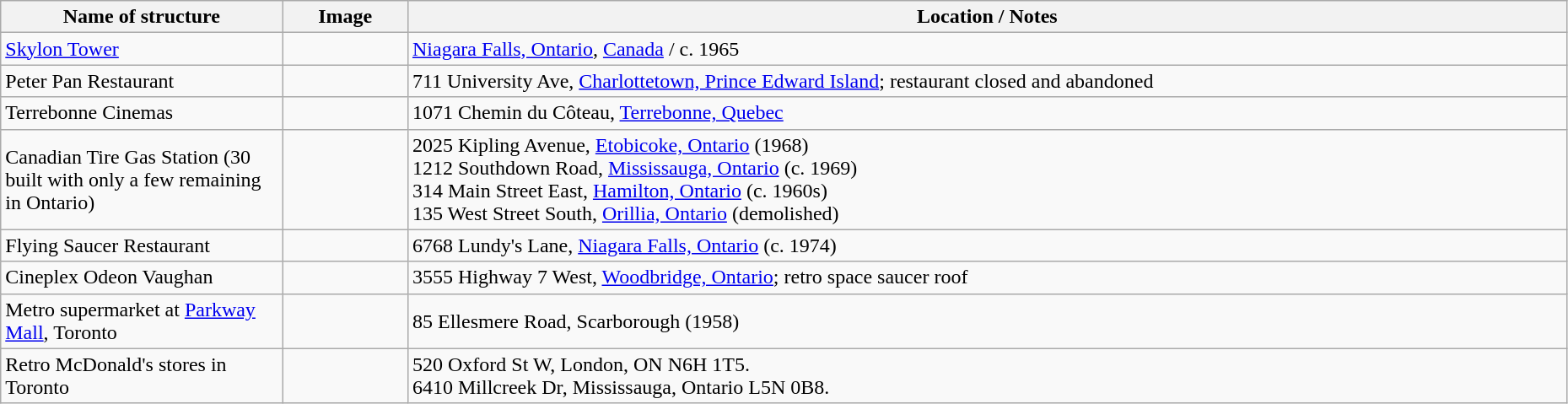<table class="wikitable sortable" style="width:98%">
<tr>
<th width = 18% >Name of structure</th>
<th width = 8% class="unsortable" >Image</th>
<th>Location / Notes</th>
</tr>
<tr ->
<td><a href='#'>Skylon Tower</a></td>
<td></td>
<td><a href='#'>Niagara Falls, Ontario</a>, <a href='#'>Canada</a> / c. 1965</td>
</tr>
<tr>
<td>Peter Pan Restaurant </td>
<td></td>
<td>711 University Ave, <a href='#'>Charlottetown, Prince Edward Island</a>; restaurant closed and abandoned </td>
</tr>
<tr>
<td>Terrebonne Cinemas </td>
<td></td>
<td>1071 Chemin du Côteau, <a href='#'>Terrebonne, Quebec</a></td>
</tr>
<tr>
<td>Canadian Tire Gas Station (30 built with only a few remaining in Ontario)</td>
<td></td>
<td>2025 Kipling Avenue, <a href='#'>Etobicoke, Ontario</a> (1968) <br> 1212 Southdown Road, <a href='#'>Mississauga, Ontario</a> (c. 1969) <br> 314 Main Street East, <a href='#'>Hamilton, Ontario</a> (c. 1960s) <br> 135 West Street South, <a href='#'>Orillia, Ontario</a> (demolished)</td>
</tr>
<tr>
<td>Flying Saucer Restaurant </td>
<td></td>
<td>6768 Lundy's Lane, <a href='#'>Niagara Falls, Ontario</a> (c. 1974)</td>
</tr>
<tr>
<td>Cineplex Odeon Vaughan </td>
<td></td>
<td>3555 Highway 7 West, <a href='#'>Woodbridge, Ontario</a>; retro space saucer roof</td>
</tr>
<tr>
<td>Metro supermarket at <a href='#'>Parkway Mall</a>, Toronto </td>
<td></td>
<td>85 Ellesmere Road, Scarborough (1958)</td>
</tr>
<tr>
<td>Retro McDonald's stores in Toronto </td>
<td></td>
<td>520 Oxford St W, London, ON N6H 1T5.<br>6410 Millcreek Dr, Mississauga, Ontario L5N 0B8.</td>
</tr>
</table>
